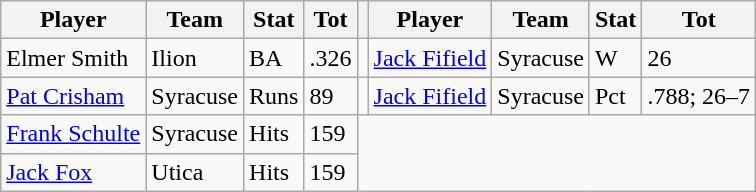<table class="wikitable">
<tr>
<th>Player</th>
<th>Team</th>
<th>Stat</th>
<th>Tot</th>
<th></th>
<th>Player</th>
<th>Team</th>
<th>Stat</th>
<th>Tot</th>
</tr>
<tr>
<td>Elmer Smith</td>
<td>Ilion</td>
<td>BA</td>
<td>.326</td>
<td></td>
<td><a href='#'>Jack Fifield</a></td>
<td>Syracuse</td>
<td>W</td>
<td>26</td>
</tr>
<tr>
<td><a href='#'>Pat Crisham</a></td>
<td>Syracuse</td>
<td>Runs</td>
<td>89</td>
<td></td>
<td><a href='#'>Jack Fifield</a></td>
<td>Syracuse</td>
<td>Pct</td>
<td>.788; 26–7</td>
</tr>
<tr>
<td><a href='#'>Frank Schulte</a></td>
<td>Syracuse</td>
<td>Hits</td>
<td>159</td>
</tr>
<tr>
<td><a href='#'>Jack Fox</a></td>
<td>Utica</td>
<td>Hits</td>
<td>159</td>
</tr>
</table>
